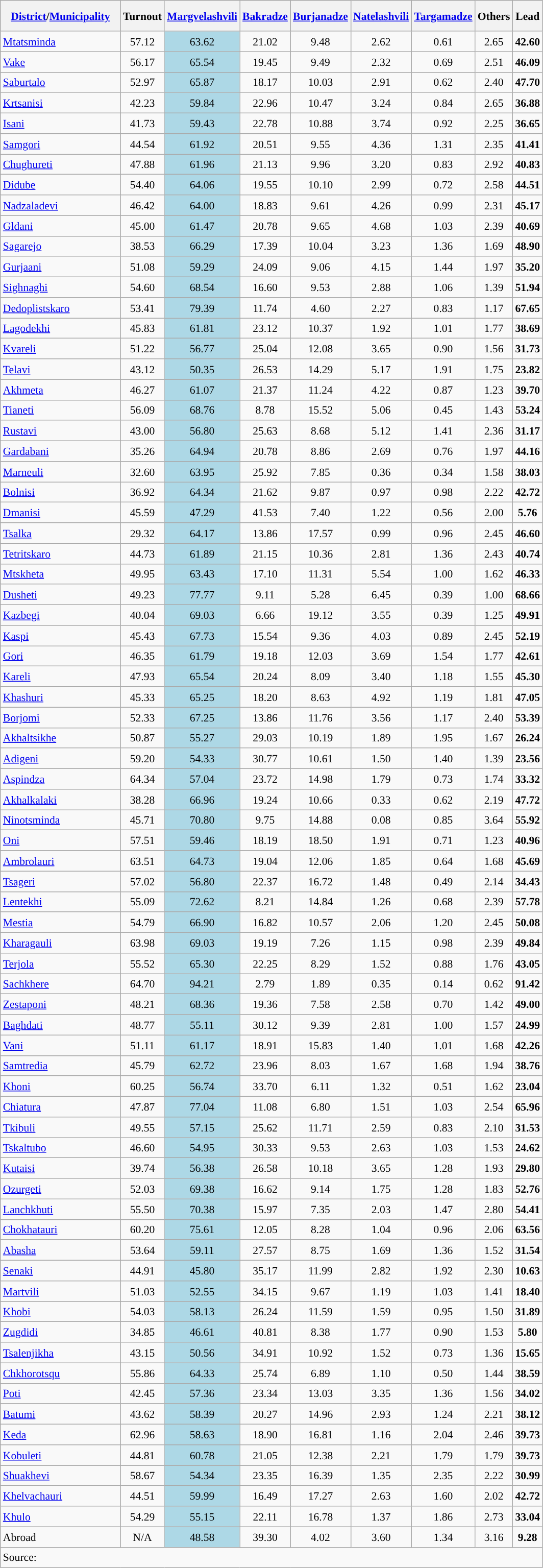<table class="wikitable sortable" style="text-align:center;font-size:90%;line-height:20px">
<tr style="height:40px;">
<th style="width:150px;"><a href='#'>District</a>/<a href='#'>Municipality</a></th>
<th style="width:40px;">Turnout</th>
<th style="width:40px;"><a href='#'>Margvelashvili</a></th>
<th style="width:40px;"><a href='#'>Bakradze</a></th>
<th style="width:40px;"><a href='#'>Burjanadze</a></th>
<th style="width:40px;"><a href='#'>Natelashvili</a></th>
<th style="width:40px;"><a href='#'>Targamadze</a></th>
<th style="width:40px;">Others</th>
<th style="width:30px;">Lead</th>
</tr>
<tr>
<td align="left"><a href='#'>Mtatsminda</a></td>
<td>57.12</td>
<td style="background:#ADD8E6;">63.62</td>
<td>21.02</td>
<td>9.48</td>
<td>2.62</td>
<td>0.61</td>
<td>2.65</td>
<td style="background:"><strong>42.60</strong></td>
</tr>
<tr>
<td align="left"><a href='#'>Vake</a></td>
<td>56.17</td>
<td style="background:#ADD8E6;">65.54</td>
<td>19.45</td>
<td>9.49</td>
<td>2.32</td>
<td>0.69</td>
<td>2.51</td>
<td style="background:"><strong>46.09</strong></td>
</tr>
<tr>
<td align="left"><a href='#'>Saburtalo</a></td>
<td>52.97</td>
<td style="background:#ADD8E6;">65.87</td>
<td>18.17</td>
<td>10.03</td>
<td>2.91</td>
<td>0.62</td>
<td>2.40</td>
<td style="background:"><strong>47.70</strong></td>
</tr>
<tr>
<td align="left"><a href='#'>Krtsanisi</a></td>
<td>42.23</td>
<td style="background:#ADD8E6;">59.84</td>
<td>22.96</td>
<td>10.47</td>
<td>3.24</td>
<td>0.84</td>
<td>2.65</td>
<td style="background:"><strong>36.88</strong></td>
</tr>
<tr>
<td align="left"><a href='#'>Isani</a></td>
<td>41.73</td>
<td style="background:#ADD8E6;">59.43</td>
<td>22.78</td>
<td>10.88</td>
<td>3.74</td>
<td>0.92</td>
<td>2.25</td>
<td style="background:"><strong>36.65</strong></td>
</tr>
<tr>
<td align="left"><a href='#'>Samgori</a></td>
<td>44.54</td>
<td style="background:#ADD8E6;">61.92</td>
<td>20.51</td>
<td>9.55</td>
<td>4.36</td>
<td>1.31</td>
<td>2.35</td>
<td style="background:"><strong>41.41</strong></td>
</tr>
<tr>
<td align="left"><a href='#'>Chughureti</a></td>
<td>47.88</td>
<td style="background:#ADD8E6;">61.96</td>
<td>21.13</td>
<td>9.96</td>
<td>3.20</td>
<td>0.83</td>
<td>2.92</td>
<td style="background:"><strong>40.83</strong></td>
</tr>
<tr>
<td align="left"><a href='#'>Didube</a></td>
<td>54.40</td>
<td style="background:#ADD8E6;">64.06</td>
<td>19.55</td>
<td>10.10</td>
<td>2.99</td>
<td>0.72</td>
<td>2.58</td>
<td style="background:"><strong>44.51</strong></td>
</tr>
<tr>
<td align="left"><a href='#'>Nadzaladevi</a></td>
<td>46.42</td>
<td style="background:#ADD8E6;">64.00</td>
<td>18.83</td>
<td>9.61</td>
<td>4.26</td>
<td>0.99</td>
<td>2.31</td>
<td style="background:"><strong>45.17</strong></td>
</tr>
<tr>
<td align="left"><a href='#'>Gldani</a></td>
<td>45.00</td>
<td style="background:#ADD8E6;">61.47</td>
<td>20.78</td>
<td>9.65</td>
<td>4.68</td>
<td>1.03</td>
<td>2.39</td>
<td style="background:"><strong>40.69</strong></td>
</tr>
<tr>
<td align="left"><a href='#'>Sagarejo</a></td>
<td>38.53</td>
<td style="background:#ADD8E6;">66.29</td>
<td>17.39</td>
<td>10.04</td>
<td>3.23</td>
<td>1.36</td>
<td>1.69</td>
<td style="background:"><strong>48.90</strong></td>
</tr>
<tr>
<td align="left"><a href='#'>Gurjaani</a></td>
<td>51.08</td>
<td style="background:#ADD8E6;">59.29</td>
<td>24.09</td>
<td>9.06</td>
<td>4.15</td>
<td>1.44</td>
<td>1.97</td>
<td style="background:"><strong>35.20</strong></td>
</tr>
<tr>
<td align="left"><a href='#'>Sighnaghi</a></td>
<td>54.60</td>
<td style="background:#ADD8E6;">68.54</td>
<td>16.60</td>
<td>9.53</td>
<td>2.88</td>
<td>1.06</td>
<td>1.39</td>
<td style="background:"><strong>51.94</strong></td>
</tr>
<tr>
<td align="left"><a href='#'>Dedoplistskaro</a></td>
<td>53.41</td>
<td style="background:#ADD8E6;">79.39</td>
<td>11.74</td>
<td>4.60</td>
<td>2.27</td>
<td>0.83</td>
<td>1.17</td>
<td style="background:"><strong>67.65</strong></td>
</tr>
<tr>
<td align="left"><a href='#'>Lagodekhi</a></td>
<td>45.83</td>
<td style="background:#ADD8E6;">61.81</td>
<td>23.12</td>
<td>10.37</td>
<td>1.92</td>
<td>1.01</td>
<td>1.77</td>
<td style="background:"><strong>38.69</strong></td>
</tr>
<tr>
<td align="left"><a href='#'>Kvareli</a></td>
<td>51.22</td>
<td style="background:#ADD8E6;">56.77</td>
<td>25.04</td>
<td>12.08</td>
<td>3.65</td>
<td>0.90</td>
<td>1.56</td>
<td style="background:"><strong>31.73</strong></td>
</tr>
<tr>
<td align="left"><a href='#'>Telavi</a></td>
<td>43.12</td>
<td style="background:#ADD8E6;">50.35</td>
<td>26.53</td>
<td>14.29</td>
<td>5.17</td>
<td>1.91</td>
<td>1.75</td>
<td style="background:"><strong>23.82</strong></td>
</tr>
<tr>
<td align="left"><a href='#'>Akhmeta</a></td>
<td>46.27</td>
<td style="background:#ADD8E6;">61.07</td>
<td>21.37</td>
<td>11.24</td>
<td>4.22</td>
<td>0.87</td>
<td>1.23</td>
<td style="background:"><strong>39.70</strong></td>
</tr>
<tr>
<td align="left"><a href='#'>Tianeti</a></td>
<td>56.09</td>
<td style="background:#ADD8E6;">68.76</td>
<td>8.78</td>
<td>15.52</td>
<td>5.06</td>
<td>0.45</td>
<td>1.43</td>
<td style="background:"><strong>53.24</strong></td>
</tr>
<tr>
<td align="left"><a href='#'>Rustavi</a></td>
<td>43.00</td>
<td style="background:#ADD8E6;">56.80</td>
<td>25.63</td>
<td>8.68</td>
<td>5.12</td>
<td>1.41</td>
<td>2.36</td>
<td style="background:"><strong>31.17</strong></td>
</tr>
<tr>
<td align="left"><a href='#'>Gardabani</a></td>
<td>35.26</td>
<td style="background:#ADD8E6;">64.94</td>
<td>20.78</td>
<td>8.86</td>
<td>2.69</td>
<td>0.76</td>
<td>1.97</td>
<td style="background:"><strong>44.16</strong></td>
</tr>
<tr>
<td align="left"><a href='#'>Marneuli</a></td>
<td>32.60</td>
<td style="background:#ADD8E6;">63.95</td>
<td>25.92</td>
<td>7.85</td>
<td>0.36</td>
<td>0.34</td>
<td>1.58</td>
<td style="background:"><strong>38.03</strong></td>
</tr>
<tr>
<td align="left"><a href='#'>Bolnisi</a></td>
<td>36.92</td>
<td style="background:#ADD8E6;">64.34</td>
<td>21.62</td>
<td>9.87</td>
<td>0.97</td>
<td>0.98</td>
<td>2.22</td>
<td style="background:"><strong>42.72</strong></td>
</tr>
<tr>
<td align="left"><a href='#'>Dmanisi</a></td>
<td>45.59</td>
<td style="background:#ADD8E6;">47.29</td>
<td>41.53</td>
<td>7.40</td>
<td>1.22</td>
<td>0.56</td>
<td>2.00</td>
<td style="background:"><strong>5.76</strong></td>
</tr>
<tr>
<td align="left"><a href='#'>Tsalka</a></td>
<td>29.32</td>
<td style="background:#ADD8E6;">64.17</td>
<td>13.86</td>
<td>17.57</td>
<td>0.99</td>
<td>0.96</td>
<td>2.45</td>
<td style="background:"><strong>46.60</strong></td>
</tr>
<tr>
<td align="left"><a href='#'>Tetritskaro</a></td>
<td>44.73</td>
<td style="background:#ADD8E6;">61.89</td>
<td>21.15</td>
<td>10.36</td>
<td>2.81</td>
<td>1.36</td>
<td>2.43</td>
<td style="background:"><strong>40.74</strong></td>
</tr>
<tr>
<td align="left"><a href='#'>Mtskheta</a></td>
<td>49.95</td>
<td style="background:#ADD8E6;">63.43</td>
<td>17.10</td>
<td>11.31</td>
<td>5.54</td>
<td>1.00</td>
<td>1.62</td>
<td style="background:"><strong>46.33</strong></td>
</tr>
<tr>
<td align="left"><a href='#'>Dusheti</a></td>
<td>49.23</td>
<td style="background:#ADD8E6;">77.77</td>
<td>9.11</td>
<td>5.28</td>
<td>6.45</td>
<td>0.39</td>
<td>1.00</td>
<td style="background:"><strong>68.66</strong></td>
</tr>
<tr>
<td align="left"><a href='#'>Kazbegi</a></td>
<td>40.04</td>
<td style="background:#ADD8E6;">69.03</td>
<td>6.66</td>
<td>19.12</td>
<td>3.55</td>
<td>0.39</td>
<td>1.25</td>
<td style="background:"><strong>49.91</strong></td>
</tr>
<tr>
<td align="left"><a href='#'>Kaspi</a></td>
<td>45.43</td>
<td style="background:#ADD8E6;">67.73</td>
<td>15.54</td>
<td>9.36</td>
<td>4.03</td>
<td>0.89</td>
<td>2.45</td>
<td style="background:"><strong>52.19</strong></td>
</tr>
<tr>
<td align="left"><a href='#'>Gori</a></td>
<td>46.35</td>
<td style="background:#ADD8E6;">61.79</td>
<td>19.18</td>
<td>12.03</td>
<td>3.69</td>
<td>1.54</td>
<td>1.77</td>
<td style="background:"><strong>42.61</strong></td>
</tr>
<tr>
<td align="left"><a href='#'>Kareli</a></td>
<td>47.93</td>
<td style="background:#ADD8E6;">65.54</td>
<td>20.24</td>
<td>8.09</td>
<td>3.40</td>
<td>1.18</td>
<td>1.55</td>
<td style="background:"><strong>45.30</strong></td>
</tr>
<tr>
<td align="left"><a href='#'>Khashuri</a></td>
<td>45.33</td>
<td style="background:#ADD8E6;">65.25</td>
<td>18.20</td>
<td>8.63</td>
<td>4.92</td>
<td>1.19</td>
<td>1.81</td>
<td style="background:"><strong>47.05</strong></td>
</tr>
<tr>
<td align="left"><a href='#'>Borjomi</a></td>
<td>52.33</td>
<td style="background:#ADD8E6;">67.25</td>
<td>13.86</td>
<td>11.76</td>
<td>3.56</td>
<td>1.17</td>
<td>2.40</td>
<td style="background:"><strong>53.39</strong></td>
</tr>
<tr>
<td align="left"><a href='#'>Akhaltsikhe</a></td>
<td>50.87</td>
<td style="background:#ADD8E6;">55.27</td>
<td>29.03</td>
<td>10.19</td>
<td>1.89</td>
<td>1.95</td>
<td>1.67</td>
<td style="background:"><strong>26.24</strong></td>
</tr>
<tr>
<td align="left"><a href='#'>Adigeni</a></td>
<td>59.20</td>
<td style="background:#ADD8E6;">54.33</td>
<td>30.77</td>
<td>10.61</td>
<td>1.50</td>
<td>1.40</td>
<td>1.39</td>
<td style="background:"><strong>23.56</strong></td>
</tr>
<tr>
<td align="left"><a href='#'>Aspindza</a></td>
<td>64.34</td>
<td style="background:#ADD8E6;">57.04</td>
<td>23.72</td>
<td>14.98</td>
<td>1.79</td>
<td>0.73</td>
<td>1.74</td>
<td style="background:"><strong>33.32</strong></td>
</tr>
<tr>
<td align="left"><a href='#'>Akhalkalaki</a></td>
<td>38.28</td>
<td style="background:#ADD8E6;">66.96</td>
<td>19.24</td>
<td>10.66</td>
<td>0.33</td>
<td>0.62</td>
<td>2.19</td>
<td style="background:"><strong>47.72</strong></td>
</tr>
<tr>
<td align="left"><a href='#'>Ninotsminda</a></td>
<td>45.71</td>
<td style="background:#ADD8E6;">70.80</td>
<td>9.75</td>
<td>14.88</td>
<td>0.08</td>
<td>0.85</td>
<td>3.64</td>
<td style="background:"><strong>55.92</strong></td>
</tr>
<tr>
<td align="left"><a href='#'>Oni</a></td>
<td>57.51</td>
<td style="background:#ADD8E6;">59.46</td>
<td>18.19</td>
<td>18.50</td>
<td>1.91</td>
<td>0.71</td>
<td>1.23</td>
<td style="background:"><strong>40.96</strong></td>
</tr>
<tr>
<td align="left"><a href='#'>Ambrolauri</a></td>
<td>63.51</td>
<td style="background:#ADD8E6;">64.73</td>
<td>19.04</td>
<td>12.06</td>
<td>1.85</td>
<td>0.64</td>
<td>1.68</td>
<td style="background:"><strong>45.69</strong></td>
</tr>
<tr>
<td align="left"><a href='#'>Tsageri</a></td>
<td>57.02</td>
<td style="background:#ADD8E6;">56.80</td>
<td>22.37</td>
<td>16.72</td>
<td>1.48</td>
<td>0.49</td>
<td>2.14</td>
<td style="background:"><strong>34.43</strong></td>
</tr>
<tr>
<td align="left"><a href='#'>Lentekhi</a></td>
<td>55.09</td>
<td style="background:#ADD8E6;">72.62</td>
<td>8.21</td>
<td>14.84</td>
<td>1.26</td>
<td>0.68</td>
<td>2.39</td>
<td style="background:"><strong>57.78</strong></td>
</tr>
<tr>
<td align="left"><a href='#'>Mestia</a></td>
<td>54.79</td>
<td style="background:#ADD8E6;">66.90</td>
<td>16.82</td>
<td>10.57</td>
<td>2.06</td>
<td>1.20</td>
<td>2.45</td>
<td style="background:"><strong>50.08</strong></td>
</tr>
<tr>
<td align="left"><a href='#'>Kharagauli</a></td>
<td>63.98</td>
<td style="background:#ADD8E6;">69.03</td>
<td>19.19</td>
<td>7.26</td>
<td>1.15</td>
<td>0.98</td>
<td>2.39</td>
<td style="background:"><strong>49.84</strong></td>
</tr>
<tr>
<td align="left"><a href='#'>Terjola</a></td>
<td>55.52</td>
<td style="background:#ADD8E6;">65.30</td>
<td>22.25</td>
<td>8.29</td>
<td>1.52</td>
<td>0.88</td>
<td>1.76</td>
<td style="background:"><strong>43.05</strong></td>
</tr>
<tr>
<td align="left"><a href='#'>Sachkhere</a></td>
<td>64.70</td>
<td style="background:#ADD8E6;">94.21</td>
<td>2.79</td>
<td>1.89</td>
<td>0.35</td>
<td>0.14</td>
<td>0.62</td>
<td style="background:"><strong>91.42</strong></td>
</tr>
<tr>
<td align="left"><a href='#'>Zestaponi</a></td>
<td>48.21</td>
<td style="background:#ADD8E6;">68.36</td>
<td>19.36</td>
<td>7.58</td>
<td>2.58</td>
<td>0.70</td>
<td>1.42</td>
<td style="background:"><strong>49.00</strong></td>
</tr>
<tr>
<td align="left"><a href='#'>Baghdati</a></td>
<td>48.77</td>
<td style="background:#ADD8E6;">55.11</td>
<td>30.12</td>
<td>9.39</td>
<td>2.81</td>
<td>1.00</td>
<td>1.57</td>
<td style="background:"><strong>24.99</strong></td>
</tr>
<tr>
<td align="left"><a href='#'>Vani</a></td>
<td>51.11</td>
<td style="background:#ADD8E6;">61.17</td>
<td>18.91</td>
<td>15.83</td>
<td>1.40</td>
<td>1.01</td>
<td>1.68</td>
<td style="background:"><strong>42.26</strong></td>
</tr>
<tr>
<td align="left"><a href='#'>Samtredia</a></td>
<td>45.79</td>
<td style="background:#ADD8E6;">62.72</td>
<td>23.96</td>
<td>8.03</td>
<td>1.67</td>
<td>1.68</td>
<td>1.94</td>
<td style="background:"><strong>38.76</strong></td>
</tr>
<tr>
<td align="left"><a href='#'>Khoni</a></td>
<td>60.25</td>
<td style="background:#ADD8E6;">56.74</td>
<td>33.70</td>
<td>6.11</td>
<td>1.32</td>
<td>0.51</td>
<td>1.62</td>
<td style="background:"><strong>23.04</strong></td>
</tr>
<tr>
<td align="left"><a href='#'>Chiatura</a></td>
<td>47.87</td>
<td style="background:#ADD8E6;">77.04</td>
<td>11.08</td>
<td>6.80</td>
<td>1.51</td>
<td>1.03</td>
<td>2.54</td>
<td style="background:"><strong>65.96</strong></td>
</tr>
<tr>
<td align="left"><a href='#'>Tkibuli</a></td>
<td>49.55</td>
<td style="background:#ADD8E6;">57.15</td>
<td>25.62</td>
<td>11.71</td>
<td>2.59</td>
<td>0.83</td>
<td>2.10</td>
<td style="background:"><strong>31.53</strong></td>
</tr>
<tr>
<td align="left"><a href='#'>Tskaltubo</a></td>
<td>46.60</td>
<td style="background:#ADD8E6;">54.95</td>
<td>30.33</td>
<td>9.53</td>
<td>2.63</td>
<td>1.03</td>
<td>1.53</td>
<td style="background:"><strong>24.62</strong></td>
</tr>
<tr>
<td align="left"><a href='#'>Kutaisi</a></td>
<td>39.74</td>
<td style="background:#ADD8E6;">56.38</td>
<td>26.58</td>
<td>10.18</td>
<td>3.65</td>
<td>1.28</td>
<td>1.93</td>
<td style="background:"><strong>29.80</strong></td>
</tr>
<tr>
<td align="left"><a href='#'>Ozurgeti</a></td>
<td>52.03</td>
<td style="background:#ADD8E6;">69.38</td>
<td>16.62</td>
<td>9.14</td>
<td>1.75</td>
<td>1.28</td>
<td>1.83</td>
<td style="background:"><strong>52.76</strong></td>
</tr>
<tr>
<td align="left"><a href='#'>Lanchkhuti</a></td>
<td>55.50</td>
<td style="background:#ADD8E6;">70.38</td>
<td>15.97</td>
<td>7.35</td>
<td>2.03</td>
<td>1.47</td>
<td>2.80</td>
<td style="background:"><strong>54.41</strong></td>
</tr>
<tr>
<td align="left"><a href='#'>Chokhatauri</a></td>
<td>60.20</td>
<td style="background:#ADD8E6;">75.61</td>
<td>12.05</td>
<td>8.28</td>
<td>1.04</td>
<td>0.96</td>
<td>2.06</td>
<td style="background:"><strong>63.56</strong></td>
</tr>
<tr>
<td align="left"><a href='#'>Abasha</a></td>
<td>53.64</td>
<td style="background:#ADD8E6;">59.11</td>
<td>27.57</td>
<td>8.75</td>
<td>1.69</td>
<td>1.36</td>
<td>1.52</td>
<td style="background:"><strong>31.54</strong></td>
</tr>
<tr>
<td align="left"><a href='#'>Senaki</a></td>
<td>44.91</td>
<td style="background:#ADD8E6;">45.80</td>
<td>35.17</td>
<td>11.99</td>
<td>2.82</td>
<td>1.92</td>
<td>2.30</td>
<td style="background:"><strong>10.63</strong></td>
</tr>
<tr>
<td align="left"><a href='#'>Martvili</a></td>
<td>51.03</td>
<td style="background:#ADD8E6;">52.55</td>
<td>34.15</td>
<td>9.67</td>
<td>1.19</td>
<td>1.03</td>
<td>1.41</td>
<td style="background:"><strong>18.40</strong></td>
</tr>
<tr>
<td align="left"><a href='#'>Khobi</a></td>
<td>54.03</td>
<td style="background:#ADD8E6;">58.13</td>
<td>26.24</td>
<td>11.59</td>
<td>1.59</td>
<td>0.95</td>
<td>1.50</td>
<td style="background:"><strong>31.89</strong></td>
</tr>
<tr>
<td align="left"><a href='#'>Zugdidi</a></td>
<td>34.85</td>
<td style="background:#ADD8E6;">46.61</td>
<td>40.81</td>
<td>8.38</td>
<td>1.77</td>
<td>0.90</td>
<td>1.53</td>
<td style="background:"><strong>5.80</strong></td>
</tr>
<tr>
<td align="left"><a href='#'>Tsalenjikha</a></td>
<td>43.15</td>
<td style="background:#ADD8E6;">50.56</td>
<td>34.91</td>
<td>10.92</td>
<td>1.52</td>
<td>0.73</td>
<td>1.36</td>
<td style="background:"><strong>15.65</strong></td>
</tr>
<tr>
<td align="left"><a href='#'>Chkhorotsqu</a></td>
<td>55.86</td>
<td style="background:#ADD8E6;">64.33</td>
<td>25.74</td>
<td>6.89</td>
<td>1.10</td>
<td>0.50</td>
<td>1.44</td>
<td style="background:"><strong>38.59</strong></td>
</tr>
<tr>
<td align="left"><a href='#'>Poti</a></td>
<td>42.45</td>
<td style="background:#ADD8E6;">57.36</td>
<td>23.34</td>
<td>13.03</td>
<td>3.35</td>
<td>1.36</td>
<td>1.56</td>
<td style="background:"><strong>34.02</strong></td>
</tr>
<tr>
<td align="left"><a href='#'>Batumi</a></td>
<td>43.62</td>
<td style="background:#ADD8E6;">58.39</td>
<td>20.27</td>
<td>14.96</td>
<td>2.93</td>
<td>1.24</td>
<td>2.21</td>
<td style="background:"><strong>38.12</strong></td>
</tr>
<tr>
<td align="left"><a href='#'>Keda</a></td>
<td>62.96</td>
<td style="background:#ADD8E6;">58.63</td>
<td>18.90</td>
<td>16.81</td>
<td>1.16</td>
<td>2.04</td>
<td>2.46</td>
<td style="background:"><strong>39.73</strong></td>
</tr>
<tr>
<td align="left"><a href='#'>Kobuleti</a></td>
<td>44.81</td>
<td style="background:#ADD8E6;">60.78</td>
<td>21.05</td>
<td>12.38</td>
<td>2.21</td>
<td>1.79</td>
<td>1.79</td>
<td style="background:"><strong>39.73</strong></td>
</tr>
<tr>
<td align="left"><a href='#'>Shuakhevi</a></td>
<td>58.67</td>
<td style="background:#ADD8E6;">54.34</td>
<td>23.35</td>
<td>16.39</td>
<td>1.35</td>
<td>2.35</td>
<td>2.22</td>
<td style="background:"><strong>30.99</strong></td>
</tr>
<tr>
<td align="left"><a href='#'>Khelvachauri</a></td>
<td>44.51</td>
<td style="background:#ADD8E6;">59.99</td>
<td>16.49</td>
<td>17.27</td>
<td>2.63</td>
<td>1.60</td>
<td>2.02</td>
<td style="background:"><strong>42.72</strong></td>
</tr>
<tr>
<td align="left"><a href='#'>Khulo</a></td>
<td>54.29</td>
<td style="background:#ADD8E6;">55.15</td>
<td>22.11</td>
<td>16.78</td>
<td>1.37</td>
<td>1.86</td>
<td>2.73</td>
<td style="background:"><strong>33.04</strong></td>
</tr>
<tr>
<td align="left">Abroad</td>
<td>N/A</td>
<td style="background:#ADD8E6;">48.58</td>
<td>39.30</td>
<td>4.02</td>
<td>3.60</td>
<td>1.34</td>
<td>3.16</td>
<td style="background:"><strong>9.28</strong></td>
</tr>
<tr>
<td align=left colspan=9>Source:  </td>
</tr>
</table>
